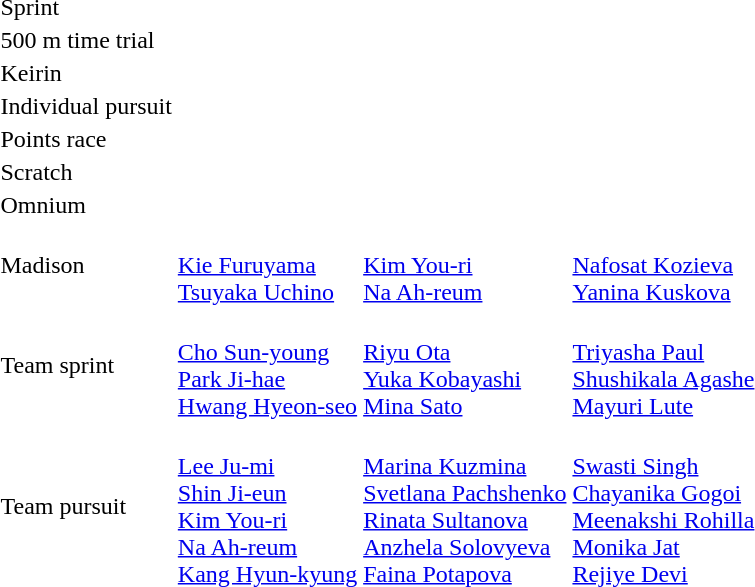<table>
<tr>
<td>Sprint</td>
<td></td>
<td></td>
<td></td>
</tr>
<tr>
<td>500 m time trial</td>
<td></td>
<td></td>
<td></td>
</tr>
<tr>
<td>Keirin</td>
<td></td>
<td></td>
<td></td>
</tr>
<tr>
<td>Individual pursuit</td>
<td></td>
<td></td>
<td></td>
</tr>
<tr>
<td>Points race</td>
<td></td>
<td></td>
<td></td>
</tr>
<tr>
<td>Scratch</td>
<td></td>
<td></td>
<td></td>
</tr>
<tr>
<td>Omnium</td>
<td></td>
<td></td>
<td></td>
</tr>
<tr>
<td>Madison</td>
<td><br><a href='#'>Kie Furuyama</a><br><a href='#'>Tsuyaka Uchino</a></td>
<td><br><a href='#'>Kim You-ri</a><br><a href='#'>Na Ah-reum</a></td>
<td><br><a href='#'>Nafosat Kozieva</a><br><a href='#'>Yanina Kuskova</a></td>
</tr>
<tr>
<td>Team sprint</td>
<td><br><a href='#'>Cho Sun-young</a><br><a href='#'>Park Ji-hae</a><br><a href='#'>Hwang Hyeon-seo</a></td>
<td><br><a href='#'>Riyu Ota</a><br><a href='#'>Yuka Kobayashi</a><br><a href='#'>Mina Sato</a></td>
<td><br><a href='#'>Triyasha Paul</a><br><a href='#'>Shushikala Agashe</a><br><a href='#'>Mayuri Lute</a></td>
</tr>
<tr>
<td>Team pursuit</td>
<td><br><a href='#'>Lee Ju-mi</a><br><a href='#'>Shin Ji-eun</a><br><a href='#'>Kim You-ri</a><br><a href='#'>Na Ah-reum</a><br><a href='#'>Kang Hyun-kyung</a></td>
<td><br><a href='#'>Marina Kuzmina</a><br><a href='#'>Svetlana Pachshenko</a><br><a href='#'>Rinata Sultanova</a><br><a href='#'>Anzhela Solovyeva</a><br><a href='#'>Faina Potapova </a></td>
<td><br><a href='#'>Swasti Singh</a><br><a href='#'>Chayanika Gogoi</a><br><a href='#'>Meenakshi Rohilla</a><br><a href='#'>Monika Jat</a><br><a href='#'>Rejiye Devi</a></td>
</tr>
</table>
